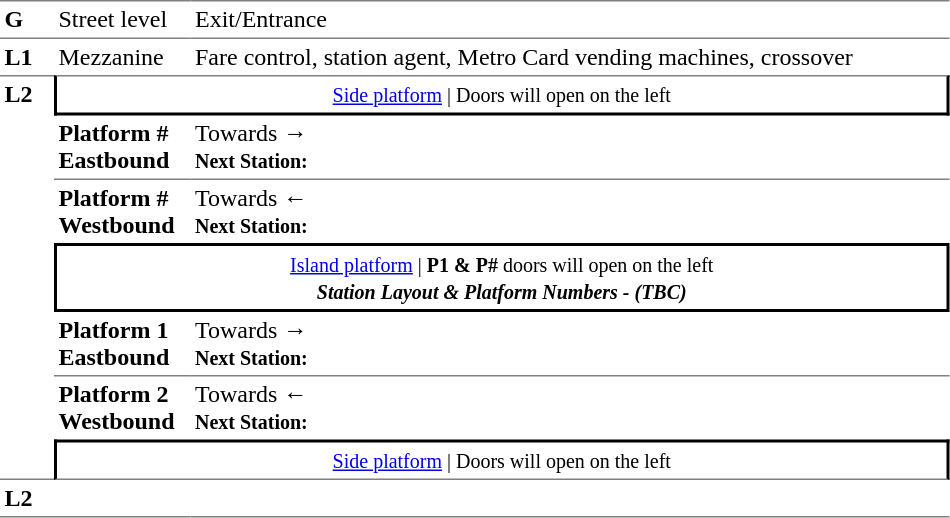<table border=0 cellspacing=0 cellpadding=3>
<tr>
<td style="border-bottom:solid 1px gray;border-top:solid 1px gray;" width=30 valign=top><strong>G</strong></td>
<td style="border-top:solid 1px gray;border-bottom:solid 1px gray;" width=85 valign=top>Street level</td>
<td style="border-top:solid 1px gray;border-bottom:solid 1px gray;" width=500 valign=top>Exit/Entrance</td>
</tr>
<tr>
<td valign=top><strong>L1</strong></td>
<td valign=top>Mezzanine</td>
<td valign=top>Fare control, station agent, Metro Card vending machines, crossover<br></td>
</tr>
<tr>
<td rowspan="7" style="border-top:solid 1px gray;border-bottom:solid 1px gray;" width="30" valign="top"><strong>L2</strong></td>
<td style="border-top:solid 1px gray;border-right:solid 2px black;border-left:solid 2px black;border-bottom:solid 2px black;text-align:center;" colspan=2><small><a href='#'>Side platform</a> | Doors will open on the left </small></td>
</tr>
<tr>
<td style="border-bottom:solid 1px gray;" width=85><span><strong>Platform #</strong><br><strong>Eastbound</strong></span></td>
<td style="border-bottom:solid 1px gray;" width=500>Towards → <br><small><strong>Next Station:</strong> </small></td>
</tr>
<tr>
<td><span><strong>Platform #</strong><br><strong>Westbound</strong></span></td>
<td>Towards ← <br><small><strong>Next Station:</strong> </small></td>
</tr>
<tr>
<td colspan="2" style="border-top:solid 2px black;border-right:solid 2px black;border-left:solid 2px black;border-bottom:solid 2px black;text-align:center;"><small><a href='#'>Island platform</a> | <strong>P1 & P#</strong> doors will open on the left</small> <br><small> <strong><em>Station Layout & Platform Numbers - (TBC)</em></strong></small></td>
</tr>
<tr>
<td style="border-bottom:solid 1px gray;" width=85><span><strong>Platform 1</strong><br><strong>Eastbound</strong></span></td>
<td style="border-bottom:solid 1px gray;" width=500>Towards → <br><small><strong>Next Station:</strong> </small></td>
</tr>
<tr>
<td><span><strong>Platform 2 Westbound</strong></span></td>
<td>Towards ← <br><small><strong>Next Station:</strong> </small></td>
</tr>
<tr>
<td colspan="2" style="border-top:solid 2px black;border-right:solid 2px black;border-left:solid 2px black;border-bottom:solid 1px gray;text-align:center;"><small><a href='#'>Side platform</a> | Doors will open on the left </small></td>
</tr>
<tr>
<td style="border-bottom:solid 1px gray;" width="30" valign="top"><strong>L2</strong></td>
<td style="border-bottom:solid 1px gray;" width="85" valign="top"></td>
<td style="border-bottom:solid 1px gray;" width="500"></td>
</tr>
<tr>
</tr>
</table>
